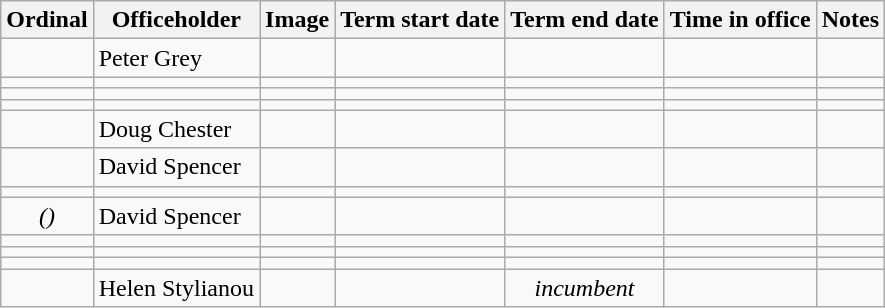<table class='wikitable sortable'>
<tr>
<th>Ordinal</th>
<th>Officeholder</th>
<th>Image</th>
<th>Term start date</th>
<th>Term end date</th>
<th>Time in office</th>
<th>Notes</th>
</tr>
<tr>
<td align=center></td>
<td>Peter Grey</td>
<td></td>
<td align=center></td>
<td align=center></td>
<td align=right></td>
<td></td>
</tr>
<tr>
<td align=center></td>
<td></td>
<td></td>
<td align=center></td>
<td align=center></td>
<td align=right></td>
<td></td>
</tr>
<tr>
<td align=center></td>
<td></td>
<td></td>
<td align=center></td>
<td align=center></td>
<td align=right></td>
<td></td>
</tr>
<tr>
<td align=center></td>
<td></td>
<td></td>
<td align=center></td>
<td align=center></td>
<td align=right></td>
<td></td>
</tr>
<tr>
<td align=center></td>
<td>Doug Chester</td>
<td></td>
<td align=center></td>
<td align=center></td>
<td align=right></td>
<td></td>
</tr>
<tr>
<td align=center></td>
<td>David Spencer</td>
<td></td>
<td align=center></td>
<td align=center></td>
<td align=right></td>
<td></td>
</tr>
<tr>
<td align=center></td>
<td></td>
<td></td>
<td align=center></td>
<td align=center></td>
<td align=right></td>
<td></td>
</tr>
<tr>
<td align=center><em>()</em></td>
<td>David Spencer</td>
<td></td>
<td align=center></td>
<td align=center></td>
<td align=right></td>
<td></td>
</tr>
<tr>
<td align=center></td>
<td></td>
<td></td>
<td align=center></td>
<td align=center></td>
<td align=right></td>
<td></td>
</tr>
<tr>
<td align=center></td>
<td></td>
<td></td>
<td align=center></td>
<td align=center></td>
<td align=right></td>
<td></td>
</tr>
<tr>
<td align=center></td>
<td></td>
<td></td>
<td align=center></td>
<td align=center></td>
<td align=right></td>
<td></td>
</tr>
<tr>
<td align=center></td>
<td>Helen Stylianou</td>
<td></td>
<td align=center></td>
<td align=center><em>incumbent</em></td>
<td align=right></td>
<td></td>
</tr>
</table>
